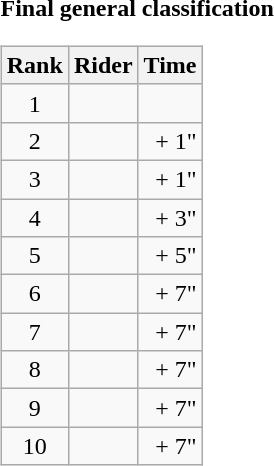<table>
<tr>
<td><strong>Final general classification</strong><br><table class="wikitable">
<tr>
<th scope="col">Rank</th>
<th scope="col">Rider</th>
<th scope="col">Time</th>
</tr>
<tr>
<td style="text-align:center;">1</td>
<td></td>
<td style="text-align:right;"></td>
</tr>
<tr>
<td style="text-align:center;">2</td>
<td></td>
<td style="text-align:right;">+ 1"</td>
</tr>
<tr>
<td style="text-align:center;">3</td>
<td></td>
<td style="text-align:right;">+ 1"</td>
</tr>
<tr>
<td style="text-align:center;">4</td>
<td></td>
<td style="text-align:right;">+ 3"</td>
</tr>
<tr>
<td style="text-align:center;">5</td>
<td></td>
<td style="text-align:right;">+ 5"</td>
</tr>
<tr>
<td style="text-align:center;">6</td>
<td></td>
<td style="text-align:right;">+ 7"</td>
</tr>
<tr>
<td style="text-align:center;">7</td>
<td></td>
<td style="text-align:right;">+ 7"</td>
</tr>
<tr>
<td style="text-align:center;">8</td>
<td></td>
<td style="text-align:right;">+ 7"</td>
</tr>
<tr>
<td style="text-align:center;">9</td>
<td></td>
<td style="text-align:right;">+ 7"</td>
</tr>
<tr>
<td style="text-align:center;">10</td>
<td></td>
<td style="text-align:right;">+ 7"</td>
</tr>
</table>
</td>
</tr>
</table>
